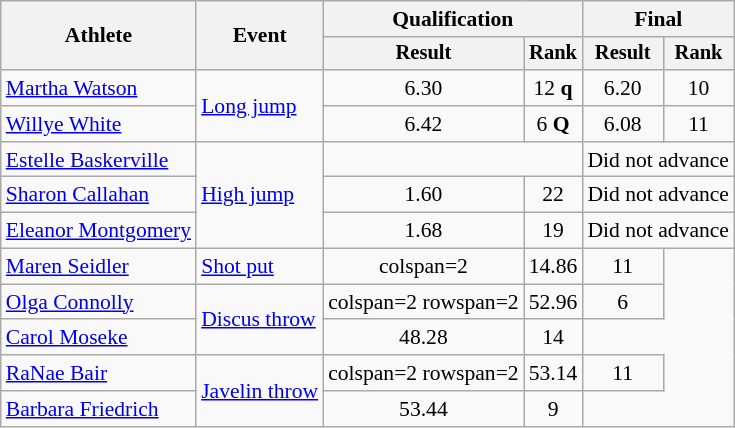<table class=wikitable style=font-size:90%;text-align:center>
<tr>
<th rowspan=2>Athlete</th>
<th rowspan=2>Event</th>
<th colspan=2>Qualification</th>
<th colspan=2>Final</th>
</tr>
<tr style=font-size:95%>
<th>Result</th>
<th>Rank</th>
<th>Result</th>
<th>Rank</th>
</tr>
<tr>
<td align=left><a href='#'>Martha Watson</a></td>
<td align=left rowspan=2><a href='#'>Long jump</a></td>
<td>6.30</td>
<td>12 <strong>q</strong></td>
<td>6.20</td>
<td>10</td>
</tr>
<tr>
<td align=left><a href='#'>Willye White</a></td>
<td>6.42</td>
<td>6 <strong>Q</strong></td>
<td>6.08</td>
<td>11</td>
</tr>
<tr>
<td align=left><a href='#'>Estelle Baskerville</a></td>
<td align=left rowspan=3><a href='#'>High jump</a></td>
<td colspan=2></td>
<td colspan=2>Did not advance</td>
</tr>
<tr>
<td align=left><a href='#'>Sharon Callahan</a></td>
<td>1.60</td>
<td>22</td>
<td colspan=2>Did not advance</td>
</tr>
<tr>
<td align=left><a href='#'>Eleanor Montgomery</a></td>
<td>1.68</td>
<td>19</td>
<td colspan=2>Did not advance</td>
</tr>
<tr>
<td align=left><a href='#'>Maren Seidler</a></td>
<td align=left><a href='#'>Shot put</a></td>
<td>colspan=2 </td>
<td>14.86</td>
<td>11</td>
</tr>
<tr>
<td align=left><a href='#'>Olga Connolly</a></td>
<td align=left rowspan=2><a href='#'>Discus throw</a></td>
<td>colspan=2 rowspan=2 </td>
<td>52.96</td>
<td>6</td>
</tr>
<tr>
<td align=left><a href='#'>Carol Moseke</a></td>
<td>48.28</td>
<td>14</td>
</tr>
<tr>
<td align=left><a href='#'>RaNae Bair</a></td>
<td align=left rowspan=2><a href='#'>Javelin throw</a></td>
<td>colspan=2 rowspan=2 </td>
<td>53.14</td>
<td>11</td>
</tr>
<tr>
<td align=left><a href='#'>Barbara Friedrich</a></td>
<td>53.44</td>
<td>9</td>
</tr>
</table>
